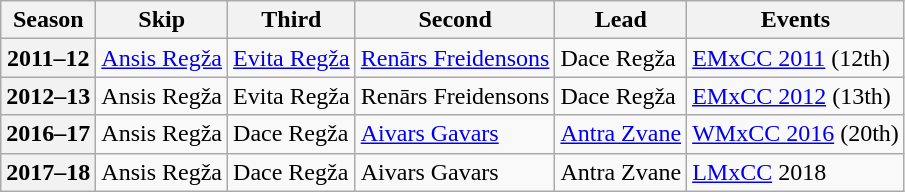<table class="wikitable">
<tr>
<th scope="col">Season</th>
<th scope="col">Skip</th>
<th scope="col">Third</th>
<th scope="col">Second</th>
<th scope="col">Lead</th>
<th scope="col">Events</th>
</tr>
<tr>
<th scope="row">2011–12</th>
<td><a href='#'>Ansis Regža</a></td>
<td><a href='#'>Evita Regža</a></td>
<td><a href='#'>Renārs Freidensons</a></td>
<td>Dace Regža</td>
<td><a href='#'>EMxCC 2011</a> (12th)</td>
</tr>
<tr>
<th scope="row">2012–13</th>
<td>Ansis Regža</td>
<td>Evita Regža</td>
<td>Renārs Freidensons</td>
<td>Dace Regža</td>
<td><a href='#'>EMxCC 2012</a> (13th)</td>
</tr>
<tr>
<th scope="row">2016–17</th>
<td>Ansis Regža</td>
<td>Dace Regža</td>
<td><a href='#'>Aivars Gavars</a></td>
<td><a href='#'>Antra Zvane</a></td>
<td><a href='#'>WMxCC 2016</a> (20th)</td>
</tr>
<tr>
<th scope="row">2017–18</th>
<td>Ansis Regža</td>
<td>Dace Regža</td>
<td>Aivars Gavars</td>
<td>Antra Zvane</td>
<td><a href='#'>LMxCC</a> 2018 </td>
</tr>
</table>
